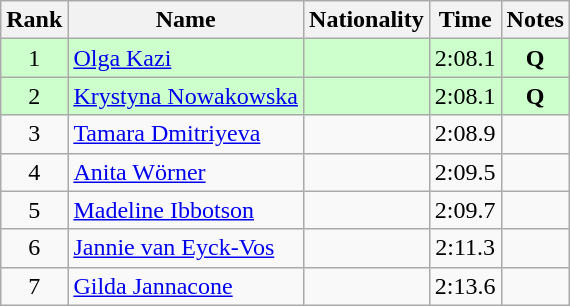<table class="wikitable sortable" style="text-align:center">
<tr>
<th>Rank</th>
<th>Name</th>
<th>Nationality</th>
<th>Time</th>
<th>Notes</th>
</tr>
<tr bgcolor=ccffcc>
<td>1</td>
<td align=left><a href='#'>Olga Kazi</a></td>
<td align=left></td>
<td>2:08.1</td>
<td><strong>Q</strong></td>
</tr>
<tr bgcolor=ccffcc>
<td>2</td>
<td align=left><a href='#'>Krystyna Nowakowska</a></td>
<td align=left></td>
<td>2:08.1</td>
<td><strong>Q</strong></td>
</tr>
<tr>
<td>3</td>
<td align=left><a href='#'>Tamara Dmitriyeva</a></td>
<td align=left></td>
<td>2:08.9</td>
<td></td>
</tr>
<tr>
<td>4</td>
<td align=left><a href='#'>Anita Wörner</a></td>
<td align=left></td>
<td>2:09.5</td>
<td></td>
</tr>
<tr>
<td>5</td>
<td align=left><a href='#'>Madeline Ibbotson</a></td>
<td align=left></td>
<td>2:09.7</td>
<td></td>
</tr>
<tr>
<td>6</td>
<td align=left><a href='#'>Jannie van Eyck-Vos</a></td>
<td align=left></td>
<td>2:11.3</td>
<td></td>
</tr>
<tr>
<td>7</td>
<td align=left><a href='#'>Gilda Jannacone</a></td>
<td align=left></td>
<td>2:13.6</td>
<td></td>
</tr>
</table>
